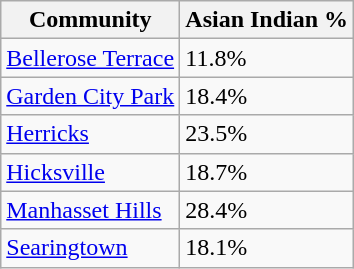<table class="wikitable sortable static-row-numbers static-row-header-text col2center col5center hover-highlight" "style="font-size: 90%">
<tr>
<th>Community</th>
<th>Asian Indian %</th>
</tr>
<tr>
<td><a href='#'>Bellerose Terrace</a></td>
<td>11.8%</td>
</tr>
<tr>
<td><a href='#'>Garden City Park</a></td>
<td>18.4%</td>
</tr>
<tr>
<td><a href='#'>Herricks</a></td>
<td>23.5%</td>
</tr>
<tr>
<td><a href='#'>Hicksville</a></td>
<td>18.7%</td>
</tr>
<tr>
<td><a href='#'>Manhasset Hills</a></td>
<td>28.4%</td>
</tr>
<tr>
<td><a href='#'>Searingtown</a></td>
<td>18.1%</td>
</tr>
</table>
